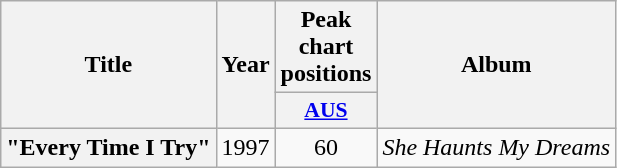<table class="wikitable plainrowheaders" style="text-align:center;">
<tr>
<th scope="col" rowspan="2">Title</th>
<th scope="col" rowspan="2">Year</th>
<th scope="col" colspan="1">Peak chart positions</th>
<th scope="col" rowspan="2">Album</th>
</tr>
<tr>
<th scope="col" style="width:3em;font-size:90%;"><a href='#'>AUS</a><br></th>
</tr>
<tr>
<th scope="row">"Every Time I Try"</th>
<td>1997</td>
<td>60</td>
<td><em>She Haunts My Dreams</em></td>
</tr>
</table>
